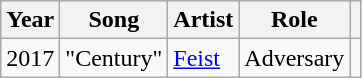<table class="wikitable">
<tr>
<th>Year</th>
<th>Song</th>
<th>Artist</th>
<th>Role</th>
<th></th>
</tr>
<tr>
<td>2017</td>
<td>"Century"</td>
<td><a href='#'>Feist</a> </td>
<td>Adversary</td>
<td style="text-align: center;"></td>
</tr>
</table>
